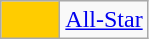<table class=wikitable>
<tr>
<td style="background-color:#FFCC00; border:1px solid #aaaaaa; width:2em;"></td>
<td><a href='#'>All-Star</a></td>
</tr>
</table>
